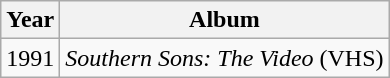<table class="wikitable" style="text-align:center;">
<tr>
<th>Year</th>
<th>Album</th>
</tr>
<tr>
<td>1991</td>
<td align="left"><em>Southern Sons: The Video</em> (VHS)</td>
</tr>
</table>
